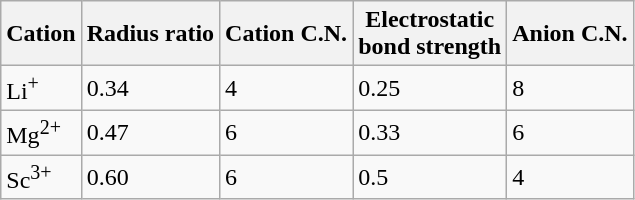<table class="wikitable">
<tr>
<th>Cation</th>
<th>Radius ratio</th>
<th>Cation C.N.</th>
<th>Electrostatic <br> bond strength</th>
<th>Anion C.N.</th>
</tr>
<tr>
<td>Li<sup>+</sup></td>
<td>0.34</td>
<td>4</td>
<td>0.25</td>
<td>8</td>
</tr>
<tr>
<td>Mg<sup>2+</sup></td>
<td>0.47</td>
<td>6</td>
<td>0.33</td>
<td>6</td>
</tr>
<tr>
<td>Sc<sup>3+</sup></td>
<td>0.60</td>
<td>6</td>
<td>0.5</td>
<td>4</td>
</tr>
</table>
